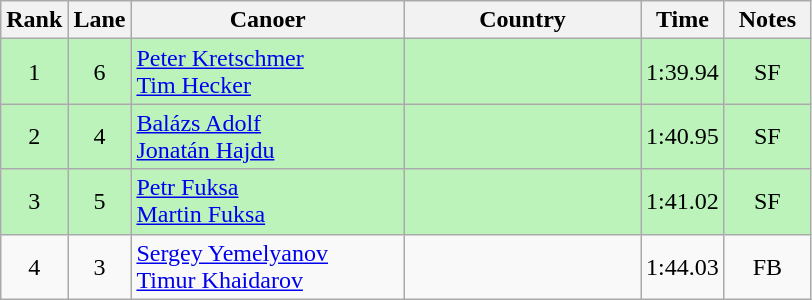<table class="wikitable" style="text-align:center;">
<tr>
<th width=30>Rank</th>
<th width=30>Lane</th>
<th width=175>Canoer</th>
<th width=150>Country</th>
<th width=30>Time</th>
<th width=50>Notes</th>
</tr>
<tr bgcolor=bbf3bb>
<td>1</td>
<td>6</td>
<td align=left><a href='#'>Peter Kretschmer</a><br><a href='#'>Tim Hecker</a></td>
<td align=left></td>
<td>1:39.94</td>
<td>SF</td>
</tr>
<tr bgcolor=bbf3bb>
<td>2</td>
<td>4</td>
<td align=left><a href='#'>Balázs Adolf</a><br><a href='#'>Jonatán Hajdu</a></td>
<td align=left></td>
<td>1:40.95</td>
<td>SF</td>
</tr>
<tr bgcolor=bbf3bb>
<td>3</td>
<td>5</td>
<td align=left><a href='#'>Petr Fuksa</a><br><a href='#'>Martin Fuksa</a></td>
<td align=left></td>
<td>1:41.02</td>
<td>SF</td>
</tr>
<tr>
<td>4</td>
<td>3</td>
<td align=left><a href='#'>Sergey Yemelyanov</a><br><a href='#'>Timur Khaidarov</a></td>
<td align=left></td>
<td>1:44.03</td>
<td>FB</td>
</tr>
</table>
